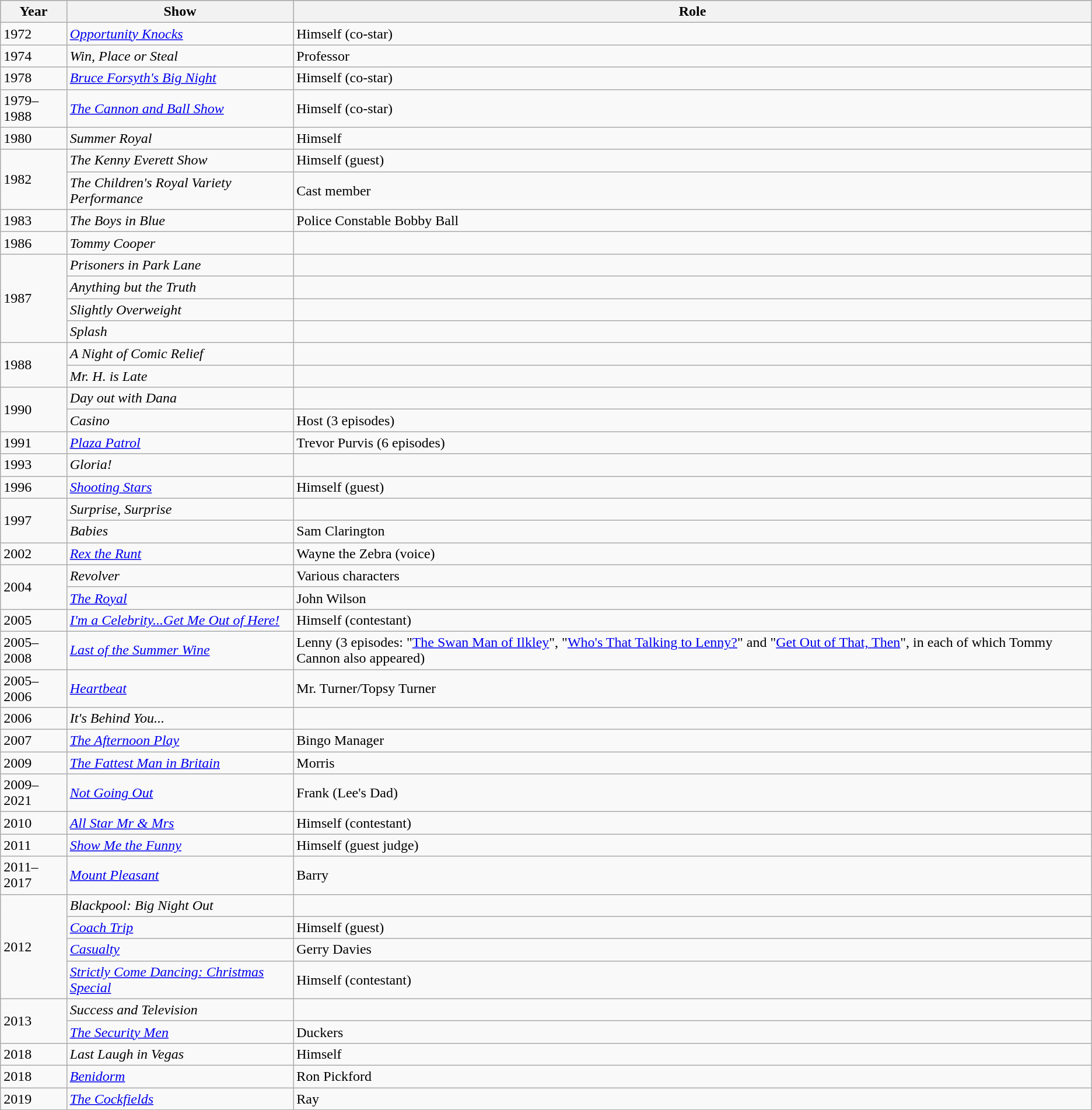<table class="wikitable">
<tr style="background:#b0c4de; text-align:center;">
<th>Year</th>
<th>Show</th>
<th>Role</th>
</tr>
<tr>
<td>1972</td>
<td><em><a href='#'>Opportunity Knocks</a></em></td>
<td>Himself (co-star)</td>
</tr>
<tr>
<td>1974</td>
<td><em>Win, Place or Steal</em></td>
<td>Professor</td>
</tr>
<tr>
<td>1978</td>
<td><em><a href='#'>Bruce Forsyth's Big Night</a></em></td>
<td>Himself (co-star)</td>
</tr>
<tr>
<td>1979–1988</td>
<td><em><a href='#'>The Cannon and Ball Show</a></em></td>
<td>Himself (co-star)</td>
</tr>
<tr>
<td>1980</td>
<td><em>Summer Royal</em></td>
<td>Himself</td>
</tr>
<tr>
<td rowspan=2>1982</td>
<td><em>The Kenny Everett Show</em></td>
<td>Himself (guest)</td>
</tr>
<tr>
<td><em>The Children's Royal Variety Performance</em></td>
<td>Cast member</td>
</tr>
<tr>
<td>1983</td>
<td><em>The Boys in Blue</em></td>
<td>Police Constable Bobby Ball</td>
</tr>
<tr>
<td>1986</td>
<td><em>Tommy Cooper</em></td>
<td></td>
</tr>
<tr>
<td rowspan=4>1987</td>
<td><em>Prisoners in Park Lane</em></td>
<td></td>
</tr>
<tr>
<td><em>Anything but the Truth</em></td>
<td></td>
</tr>
<tr>
<td><em>Slightly Overweight</em></td>
<td></td>
</tr>
<tr>
<td><em>Splash</em></td>
<td></td>
</tr>
<tr>
<td rowspan=2>1988</td>
<td><em>A Night of Comic Relief</em></td>
<td></td>
</tr>
<tr>
<td><em>Mr. H. is Late</em></td>
<td></td>
</tr>
<tr>
<td rowspan=2>1990</td>
<td><em>Day out with Dana</em></td>
<td></td>
</tr>
<tr>
<td><em>Casino</em></td>
<td>Host (3 episodes)</td>
</tr>
<tr>
<td>1991</td>
<td><em><a href='#'>Plaza Patrol</a></em></td>
<td>Trevor Purvis (6 episodes)</td>
</tr>
<tr>
<td>1993</td>
<td><em>Gloria!</em></td>
<td></td>
</tr>
<tr>
<td>1996</td>
<td><em><a href='#'>Shooting Stars</a></em></td>
<td>Himself (guest)</td>
</tr>
<tr>
<td rowspan=2>1997</td>
<td><em>Surprise, Surprise</em></td>
<td></td>
</tr>
<tr>
<td><em>Babies</em></td>
<td>Sam Clarington</td>
</tr>
<tr>
<td>2002</td>
<td><em><a href='#'>Rex the Runt</a></em></td>
<td>Wayne the Zebra (voice)</td>
</tr>
<tr>
<td rowspan=2>2004</td>
<td><em>Revolver</em></td>
<td>Various characters</td>
</tr>
<tr>
<td><em><a href='#'>The Royal</a></em></td>
<td>John Wilson</td>
</tr>
<tr>
<td>2005</td>
<td><em><a href='#'>I'm a Celebrity...Get Me Out of Here!</a></em></td>
<td>Himself (contestant)</td>
</tr>
<tr>
<td>2005–2008</td>
<td><em><a href='#'>Last of the Summer Wine</a></em></td>
<td>Lenny (3 episodes: "<a href='#'>The Swan Man of Ilkley</a>", "<a href='#'>Who's That Talking to Lenny?</a>" and "<a href='#'>Get Out of That, Then</a>", in each of which Tommy Cannon also appeared)</td>
</tr>
<tr>
<td>2005–2006</td>
<td><em><a href='#'>Heartbeat</a></em></td>
<td>Mr. Turner/Topsy Turner</td>
</tr>
<tr>
<td>2006</td>
<td><em>It's Behind You...</em></td>
<td></td>
</tr>
<tr>
<td>2007</td>
<td><em><a href='#'>The Afternoon Play</a></em></td>
<td>Bingo Manager</td>
</tr>
<tr>
<td>2009</td>
<td><em><a href='#'>The Fattest Man in Britain</a></em></td>
<td>Morris</td>
</tr>
<tr>
<td>2009–2021</td>
<td><em><a href='#'>Not Going Out</a></em></td>
<td>Frank (Lee's Dad)</td>
</tr>
<tr>
<td>2010</td>
<td><em><a href='#'>All Star Mr & Mrs</a></em></td>
<td>Himself (contestant)</td>
</tr>
<tr>
<td>2011</td>
<td><em><a href='#'>Show Me the Funny</a></em></td>
<td>Himself (guest judge)</td>
</tr>
<tr>
<td>2011–2017</td>
<td><em><a href='#'>Mount Pleasant</a></em></td>
<td>Barry</td>
</tr>
<tr>
<td rowspan=4>2012</td>
<td><em>Blackpool: Big Night Out</em></td>
<td></td>
</tr>
<tr>
<td><em><a href='#'>Coach Trip</a></em></td>
<td>Himself (guest)</td>
</tr>
<tr>
<td><em><a href='#'>Casualty</a></em></td>
<td>Gerry Davies</td>
</tr>
<tr>
<td><em><a href='#'>Strictly Come Dancing: Christmas Special</a></em></td>
<td>Himself (contestant)</td>
</tr>
<tr>
<td rowspan=2>2013</td>
<td><em>Success and Television</em></td>
<td></td>
</tr>
<tr>
<td><em><a href='#'>The Security Men</a></em></td>
<td>Duckers</td>
</tr>
<tr>
<td>2018</td>
<td><em>Last Laugh in Vegas</em></td>
<td>Himself </td>
</tr>
<tr>
<td>2018</td>
<td><em><a href='#'>Benidorm</a></em></td>
<td>Ron Pickford</td>
</tr>
<tr>
<td>2019</td>
<td><em><a href='#'>The Cockfields</a></em></td>
<td>Ray</td>
</tr>
</table>
